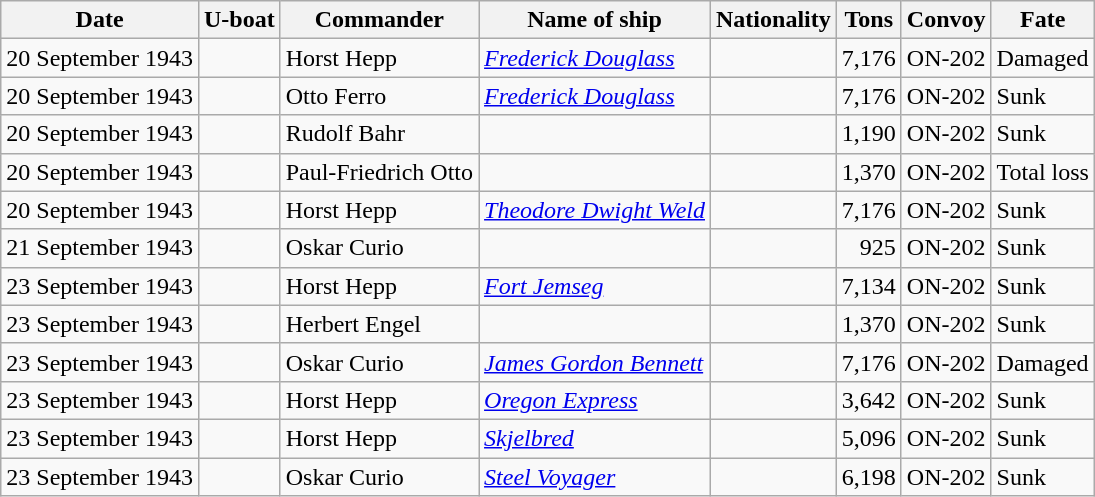<table class="wikitable">
<tr>
<th>Date</th>
<th>U-boat</th>
<th>Commander</th>
<th>Name of ship</th>
<th>Nationality</th>
<th>Tons</th>
<th>Convoy</th>
<th>Fate</th>
</tr>
<tr>
<td align="right">20 September 1943</td>
<td align="center"></td>
<td align="left">Horst Hepp</td>
<td align="left"><a href='#'><em>Frederick Douglass</em></a></td>
<td align="left"></td>
<td align="right">7,176</td>
<td align="left">ON-202</td>
<td align="left">Damaged</td>
</tr>
<tr>
<td align="right">20 September 1943</td>
<td align="center"></td>
<td align="left">Otto Ferro</td>
<td align="left"><a href='#'><em>Frederick Douglass</em></a></td>
<td align="left"></td>
<td align="right">7,176</td>
<td align="left">ON-202</td>
<td align="left">Sunk</td>
</tr>
<tr>
<td align="right">20 September 1943</td>
<td align="center"></td>
<td align="left">Rudolf Bahr</td>
<td align="left"></td>
<td align="left"></td>
<td align="right">1,190</td>
<td align="left">ON-202</td>
<td align="left">Sunk</td>
</tr>
<tr>
<td align="right">20 September 1943</td>
<td align="center"></td>
<td align="left">Paul-Friedrich Otto</td>
<td align="left"></td>
<td align="left"></td>
<td align="right">1,370</td>
<td align="left">ON-202</td>
<td align="left">Total loss</td>
</tr>
<tr>
<td align="right">20 September 1943</td>
<td align="center"></td>
<td align="left">Horst Hepp</td>
<td align="left"><a href='#'><em>Theodore Dwight Weld</em></a></td>
<td align="left"></td>
<td align="right">7,176</td>
<td align="left">ON-202</td>
<td align="left">Sunk</td>
</tr>
<tr>
<td align="right">21 September 1943</td>
<td align="center"></td>
<td align="left">Oskar Curio</td>
<td align="left"></td>
<td align="left"></td>
<td align="right">925</td>
<td align="left">ON-202</td>
<td align="left">Sunk</td>
</tr>
<tr>
<td align="right">23 September 1943</td>
<td align="center"></td>
<td align="left">Horst Hepp</td>
<td align="left"><a href='#'><em>Fort Jemseg</em></a></td>
<td align="left"></td>
<td align="right">7,134</td>
<td align="left">ON-202</td>
<td align="left">Sunk</td>
</tr>
<tr>
<td align="right">23 September 1943</td>
<td align="center"></td>
<td align="left">Herbert Engel</td>
<td align="left"></td>
<td align="left"></td>
<td align="right">1,370</td>
<td align="left">ON-202</td>
<td align="left">Sunk</td>
</tr>
<tr>
<td align="right">23 September 1943</td>
<td align="center"></td>
<td align="left">Oskar Curio</td>
<td align="left"><a href='#'><em>James Gordon Bennett</em></a></td>
<td align="left"></td>
<td align="right">7,176</td>
<td align="left">ON-202</td>
<td align="left">Damaged</td>
</tr>
<tr>
<td align="right">23 September 1943</td>
<td align="center"></td>
<td align="left">Horst Hepp</td>
<td align="left"><a href='#'><em>Oregon Express</em></a></td>
<td align="left"></td>
<td align="right">3,642</td>
<td align="left">ON-202</td>
<td align="left">Sunk</td>
</tr>
<tr>
<td align="right">23 September 1943</td>
<td align="center"></td>
<td align="left">Horst Hepp</td>
<td align="left"><a href='#'><em>Skjelbred</em></a></td>
<td align="left"></td>
<td align="right">5,096</td>
<td align="left">ON-202</td>
<td align="left">Sunk</td>
</tr>
<tr>
<td align="right">23 September 1943</td>
<td align="center"></td>
<td align="left">Oskar Curio</td>
<td align="left"><a href='#'><em>Steel Voyager</em></a></td>
<td align="left"></td>
<td align="right">6,198</td>
<td align="left">ON-202</td>
<td align="left">Sunk</td>
</tr>
</table>
